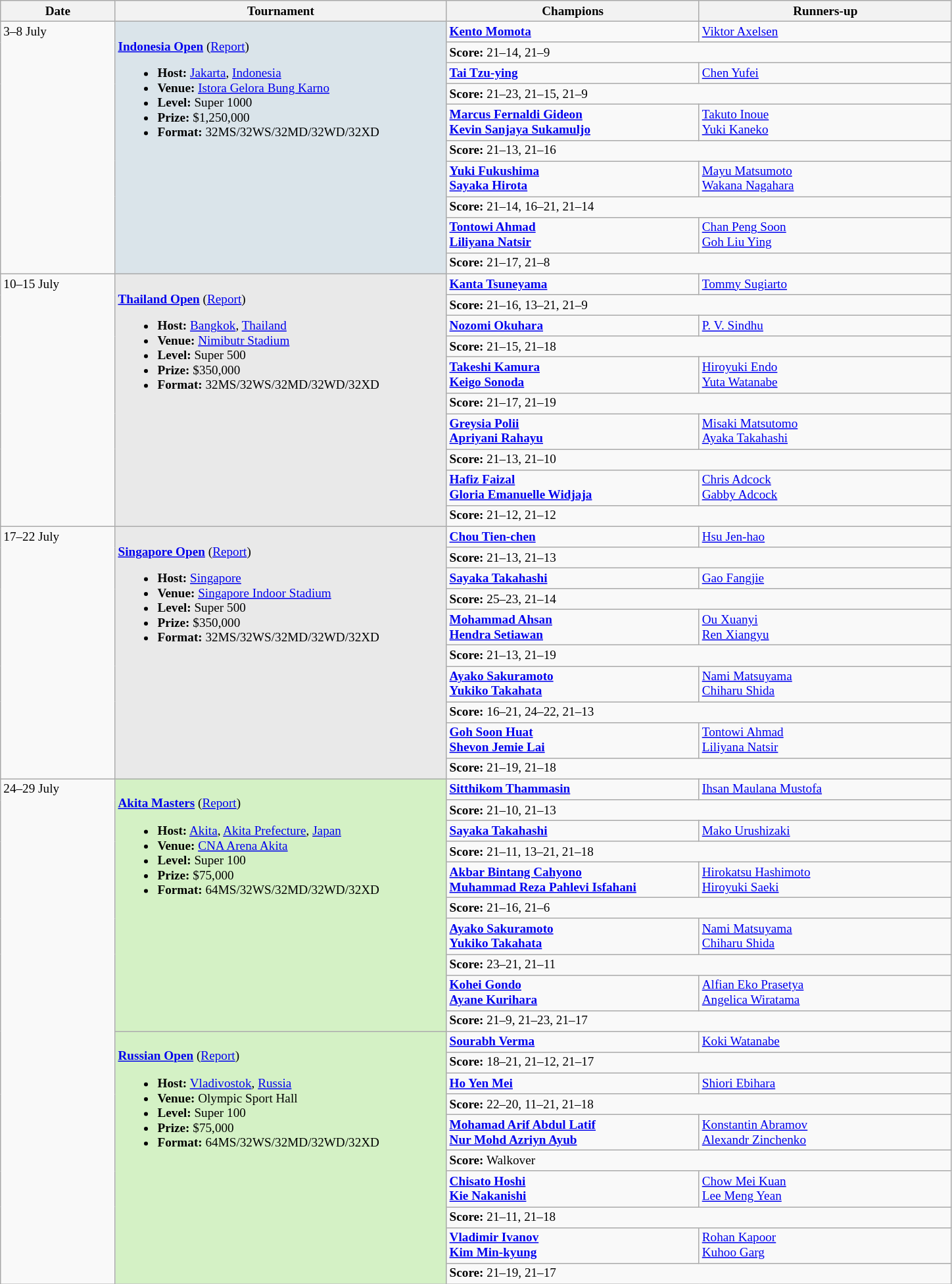<table class=wikitable style=font-size:80%>
<tr>
<th width=110>Date</th>
<th width=330>Tournament</th>
<th width=250>Champions</th>
<th width=250>Runners-up</th>
</tr>
<tr valign=top>
<td rowspan=10>3–8 July</td>
<td style="background:#DAE4EA;" rowspan="10"><br><strong><a href='#'>Indonesia Open</a></strong> (<a href='#'>Report</a>)<ul><li><strong>Host:</strong> <a href='#'>Jakarta</a>, <a href='#'>Indonesia</a></li><li><strong>Venue:</strong> <a href='#'>Istora Gelora Bung Karno</a></li><li><strong>Level:</strong> Super 1000</li><li><strong>Prize:</strong> $1,250,000</li><li><strong>Format:</strong> 32MS/32WS/32MD/32WD/32XD</li></ul></td>
<td><strong> <a href='#'>Kento Momota</a></strong></td>
<td> <a href='#'>Viktor Axelsen</a></td>
</tr>
<tr>
<td colspan=2><strong>Score:</strong> 21–14, 21–9</td>
</tr>
<tr valign=top>
<td><strong> <a href='#'>Tai Tzu-ying</a></strong></td>
<td> <a href='#'>Chen Yufei</a></td>
</tr>
<tr>
<td colspan=2><strong>Score:</strong> 21–23, 21–15, 21–9</td>
</tr>
<tr valign=top>
<td><strong> <a href='#'>Marcus Fernaldi Gideon</a><br> <a href='#'>Kevin Sanjaya Sukamuljo</a></strong></td>
<td> <a href='#'>Takuto Inoue</a><br> <a href='#'>Yuki Kaneko</a></td>
</tr>
<tr>
<td colspan=2><strong>Score:</strong> 21–13, 21–16</td>
</tr>
<tr valign=top>
<td><strong> <a href='#'>Yuki Fukushima</a><br> <a href='#'>Sayaka Hirota</a></strong></td>
<td> <a href='#'>Mayu Matsumoto</a><br> <a href='#'>Wakana Nagahara</a></td>
</tr>
<tr>
<td colspan=2><strong>Score:</strong> 21–14, 16–21, 21–14</td>
</tr>
<tr valign=top>
<td><strong> <a href='#'>Tontowi Ahmad</a><br> <a href='#'>Liliyana Natsir</a></strong></td>
<td> <a href='#'>Chan Peng Soon</a><br> <a href='#'>Goh Liu Ying</a></td>
</tr>
<tr>
<td colspan=2><strong>Score:</strong> 21–17, 21–8</td>
</tr>
<tr valign=top>
<td rowspan=10>10–15 July</td>
<td style="background:#E9E9E9;" rowspan="10"><br><strong><a href='#'>Thailand Open</a></strong> (<a href='#'>Report</a>)<ul><li><strong>Host:</strong> <a href='#'>Bangkok</a>, <a href='#'>Thailand</a></li><li><strong>Venue:</strong> <a href='#'>Nimibutr Stadium</a></li><li><strong>Level:</strong> Super 500</li><li><strong>Prize:</strong> $350,000</li><li><strong>Format:</strong> 32MS/32WS/32MD/32WD/32XD</li></ul></td>
<td><strong> <a href='#'>Kanta Tsuneyama</a></strong></td>
<td> <a href='#'>Tommy Sugiarto</a></td>
</tr>
<tr>
<td colspan=2><strong>Score:</strong> 21–16, 13–21, 21–9</td>
</tr>
<tr valign=top>
<td><strong> <a href='#'>Nozomi Okuhara</a></strong></td>
<td> <a href='#'>P. V. Sindhu</a></td>
</tr>
<tr>
<td colspan=2><strong>Score:</strong> 21–15, 21–18</td>
</tr>
<tr valign=top>
<td><strong> <a href='#'>Takeshi Kamura</a><br> <a href='#'>Keigo Sonoda</a></strong></td>
<td> <a href='#'>Hiroyuki Endo</a><br> <a href='#'>Yuta Watanabe</a></td>
</tr>
<tr>
<td colspan=2><strong>Score:</strong> 21–17, 21–19</td>
</tr>
<tr valign=top>
<td><strong> <a href='#'>Greysia Polii</a><br> <a href='#'>Apriyani Rahayu</a></strong></td>
<td> <a href='#'>Misaki Matsutomo</a><br> <a href='#'>Ayaka Takahashi</a></td>
</tr>
<tr>
<td colspan=2><strong>Score:</strong> 21–13, 21–10</td>
</tr>
<tr valign=top>
<td><strong> <a href='#'>Hafiz Faizal</a><br> <a href='#'>Gloria Emanuelle Widjaja</a></strong></td>
<td> <a href='#'>Chris Adcock</a><br> <a href='#'>Gabby Adcock</a></td>
</tr>
<tr>
<td colspan=2><strong>Score:</strong> 21–12, 21–12</td>
</tr>
<tr valign=top>
<td rowspan=10>17–22 July</td>
<td style="background:#E9E9E9;" rowspan="10"><br><strong><a href='#'>Singapore Open</a></strong> (<a href='#'>Report</a>)<ul><li><strong>Host:</strong> <a href='#'>Singapore</a></li><li><strong>Venue:</strong> <a href='#'>Singapore Indoor Stadium</a></li><li><strong>Level:</strong> Super 500</li><li><strong>Prize:</strong> $350,000</li><li><strong>Format:</strong> 32MS/32WS/32MD/32WD/32XD</li></ul></td>
<td><strong> <a href='#'>Chou Tien-chen</a></strong></td>
<td> <a href='#'>Hsu Jen-hao</a></td>
</tr>
<tr>
<td colspan=2><strong>Score:</strong> 21–13, 21–13</td>
</tr>
<tr valign=top>
<td><strong> <a href='#'>Sayaka Takahashi</a></strong></td>
<td> <a href='#'>Gao Fangjie</a></td>
</tr>
<tr>
<td colspan=2><strong>Score:</strong> 25–23, 21–14</td>
</tr>
<tr valign=top>
<td><strong> <a href='#'>Mohammad Ahsan</a><br> <a href='#'>Hendra Setiawan</a></strong></td>
<td> <a href='#'>Ou Xuanyi</a><br> <a href='#'>Ren Xiangyu</a></td>
</tr>
<tr>
<td colspan=2><strong>Score:</strong> 21–13, 21–19</td>
</tr>
<tr valign=top>
<td><strong> <a href='#'>Ayako Sakuramoto</a><br> <a href='#'>Yukiko Takahata</a></strong></td>
<td> <a href='#'>Nami Matsuyama</a><br> <a href='#'>Chiharu Shida</a></td>
</tr>
<tr>
<td colspan=2><strong>Score:</strong> 16–21, 24–22, 21–13</td>
</tr>
<tr valign=top>
<td><strong> <a href='#'>Goh Soon Huat</a><br> <a href='#'>Shevon Jemie Lai</a></strong></td>
<td> <a href='#'>Tontowi Ahmad</a><br> <a href='#'>Liliyana Natsir</a></td>
</tr>
<tr>
<td colspan=2><strong>Score:</strong> 21–19, 21–18</td>
</tr>
<tr valign=top>
<td rowspan=20>24–29 July</td>
<td style="background:#D4F1C5;" rowspan="10"><br><strong><a href='#'>Akita Masters</a></strong> (<a href='#'>Report</a>)<ul><li><strong>Host:</strong> <a href='#'>Akita</a>, <a href='#'>Akita Prefecture</a>, <a href='#'>Japan</a></li><li><strong>Venue:</strong> <a href='#'>CNA Arena Akita</a></li><li><strong>Level:</strong> Super 100</li><li><strong>Prize:</strong> $75,000</li><li><strong>Format:</strong> 64MS/32WS/32MD/32WD/32XD</li></ul></td>
<td><strong> <a href='#'>Sitthikom Thammasin</a></strong></td>
<td> <a href='#'>Ihsan Maulana Mustofa</a></td>
</tr>
<tr>
<td colspan=2><strong>Score:</strong> 21–10, 21–13</td>
</tr>
<tr valign=top>
<td><strong> <a href='#'>Sayaka Takahashi</a></strong></td>
<td> <a href='#'>Mako Urushizaki</a></td>
</tr>
<tr>
<td colspan=2><strong>Score:</strong> 21–11, 13–21, 21–18</td>
</tr>
<tr valign=top>
<td><strong> <a href='#'>Akbar Bintang Cahyono</a><br> <a href='#'>Muhammad Reza Pahlevi Isfahani</a></strong></td>
<td> <a href='#'>Hirokatsu Hashimoto</a><br> <a href='#'>Hiroyuki Saeki</a></td>
</tr>
<tr>
<td colspan=2><strong>Score:</strong> 21–16, 21–6</td>
</tr>
<tr valign=top>
<td><strong> <a href='#'>Ayako Sakuramoto</a><br> <a href='#'>Yukiko Takahata</a></strong></td>
<td> <a href='#'>Nami Matsuyama</a><br> <a href='#'>Chiharu Shida</a></td>
</tr>
<tr>
<td colspan=2><strong>Score:</strong> 23–21, 21–11</td>
</tr>
<tr valign=top>
<td><strong> <a href='#'>Kohei Gondo</a><br> <a href='#'>Ayane Kurihara</a></strong></td>
<td> <a href='#'>Alfian Eko Prasetya</a><br> <a href='#'>Angelica Wiratama</a></td>
</tr>
<tr>
<td colspan=2><strong>Score:</strong> 21–9, 21–23, 21–17</td>
</tr>
<tr valign=top>
<td style="background:#D4F1C5;" rowspan="10"><br><strong><a href='#'>Russian Open</a></strong> (<a href='#'>Report</a>)<ul><li><strong>Host:</strong> <a href='#'>Vladivostok</a>, <a href='#'>Russia</a></li><li><strong>Venue:</strong> Olympic Sport Hall</li><li><strong>Level:</strong> Super 100</li><li><strong>Prize:</strong> $75,000</li><li><strong>Format:</strong> 64MS/32WS/32MD/32WD/32XD</li></ul></td>
<td><strong> <a href='#'>Sourabh Verma</a></strong></td>
<td> <a href='#'>Koki Watanabe</a></td>
</tr>
<tr>
<td colspan=2><strong>Score:</strong> 18–21, 21–12, 21–17</td>
</tr>
<tr valign=top>
<td><strong> <a href='#'>Ho Yen Mei</a></strong></td>
<td> <a href='#'>Shiori Ebihara</a></td>
</tr>
<tr>
<td colspan=2><strong>Score:</strong> 22–20, 11–21, 21–18</td>
</tr>
<tr valign=top>
<td><strong> <a href='#'>Mohamad Arif Abdul Latif</a><br> <a href='#'>Nur Mohd Azriyn Ayub</a></strong></td>
<td> <a href='#'>Konstantin Abramov</a><br> <a href='#'>Alexandr Zinchenko</a></td>
</tr>
<tr>
<td colspan=2><strong>Score:</strong> Walkover</td>
</tr>
<tr valign=top>
<td><strong> <a href='#'>Chisato Hoshi</a><br> <a href='#'>Kie Nakanishi</a></strong></td>
<td> <a href='#'>Chow Mei Kuan</a><br> <a href='#'>Lee Meng Yean</a></td>
</tr>
<tr>
<td colspan=2><strong>Score:</strong> 21–11, 21–18</td>
</tr>
<tr valign=top>
<td><strong> <a href='#'>Vladimir Ivanov</a><br> <a href='#'>Kim Min-kyung</a></strong></td>
<td> <a href='#'>Rohan Kapoor</a><br> <a href='#'>Kuhoo Garg</a></td>
</tr>
<tr>
<td colspan=2><strong>Score:</strong> 21–19, 21–17</td>
</tr>
</table>
